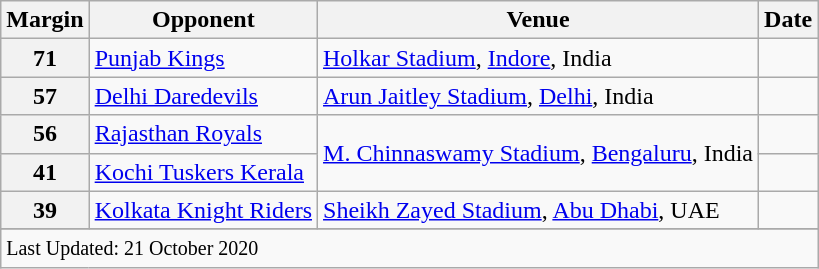<table class="wikitable">
<tr>
<th>Margin</th>
<th>Opponent</th>
<th>Venue</th>
<th>Date</th>
</tr>
<tr>
<th>71</th>
<td><a href='#'>Punjab Kings</a></td>
<td><a href='#'>Holkar Stadium</a>, <a href='#'>Indore</a>, India</td>
<td></td>
</tr>
<tr>
<th>57</th>
<td><a href='#'>Delhi Daredevils</a></td>
<td><a href='#'>Arun Jaitley Stadium</a>, <a href='#'>Delhi</a>, India</td>
<td></td>
</tr>
<tr>
<th>56</th>
<td><a href='#'>Rajasthan Royals</a></td>
<td rowspan=2><a href='#'>M. Chinnaswamy Stadium</a>, <a href='#'>Bengaluru</a>, India</td>
<td></td>
</tr>
<tr>
<th>41</th>
<td><a href='#'>Kochi Tuskers Kerala</a></td>
<td></td>
</tr>
<tr>
<th>39</th>
<td><a href='#'>Kolkata Knight Riders</a></td>
<td><a href='#'>Sheikh Zayed Stadium</a>, <a href='#'>Abu Dhabi</a>, UAE</td>
<td></td>
</tr>
<tr>
</tr>
<tr class=sortbottom>
<td colspan=5><small>Last Updated: 21 October 2020</small></td>
</tr>
</table>
